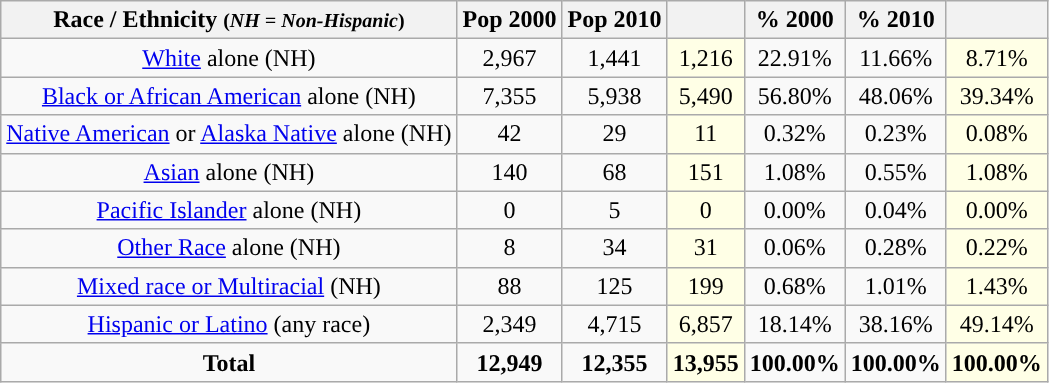<table class="wikitable" style="text-align:center;">
<tr>
<th>Race / Ethnicity <small>(<em>NH = Non-Hispanic</em>)</small></th>
<th>Pop 2000</th>
<th>Pop 2010</th>
<th></th>
<th>% 2000</th>
<th>% 2010</th>
<th></th>
</tr>
<tr>
<td><a href='#'>White</a> alone (NH)</td>
<td>2,967</td>
<td>1,441</td>
<td style='background: #ffffe6;'>1,216</td>
<td>22.91%</td>
<td>11.66%</td>
<td style='background: #ffffe6;'>8.71%</td>
</tr>
<tr>
<td><a href='#'>Black or African American</a> alone (NH)</td>
<td>7,355</td>
<td>5,938</td>
<td style='background: #ffffe6;'>5,490</td>
<td>56.80%</td>
<td>48.06%</td>
<td style='background: #ffffe6;'>39.34%</td>
</tr>
<tr>
<td><a href='#'>Native American</a> or <a href='#'>Alaska Native</a> alone (NH)</td>
<td>42</td>
<td>29</td>
<td style='background: #ffffe6;'>11</td>
<td>0.32%</td>
<td>0.23%</td>
<td style='background: #ffffe6;'>0.08%</td>
</tr>
<tr>
<td><a href='#'>Asian</a> alone (NH)</td>
<td>140</td>
<td>68</td>
<td style='background: #ffffe6;'>151</td>
<td>1.08%</td>
<td>0.55%</td>
<td style='background: #ffffe6;'>1.08%</td>
</tr>
<tr>
<td><a href='#'>Pacific Islander</a> alone (NH)</td>
<td>0</td>
<td>5</td>
<td style='background: #ffffe6;'>0</td>
<td>0.00%</td>
<td>0.04%</td>
<td style='background: #ffffe6;'>0.00%</td>
</tr>
<tr>
<td><a href='#'>Other Race</a> alone (NH)</td>
<td>8</td>
<td>34</td>
<td style='background: #ffffe6;'>31</td>
<td>0.06%</td>
<td>0.28%</td>
<td style='background: #ffffe6;'>0.22%</td>
</tr>
<tr>
<td><a href='#'>Mixed race or Multiracial</a> (NH)</td>
<td>88</td>
<td>125</td>
<td style='background: #ffffe6;'>199</td>
<td>0.68%</td>
<td>1.01%</td>
<td style='background: #ffffe6;'>1.43%</td>
</tr>
<tr>
<td><a href='#'>Hispanic or Latino</a> (any race)</td>
<td>2,349</td>
<td>4,715</td>
<td style='background: #ffffe6;'>6,857</td>
<td>18.14%</td>
<td>38.16%</td>
<td style='background: #ffffe6;'>49.14%</td>
</tr>
<tr>
<td><strong>Total</strong></td>
<td><strong>12,949</strong></td>
<td><strong>12,355</strong></td>
<td style='background: #ffffe6;'><strong>13,955</strong></td>
<td><strong>100.00%</strong></td>
<td><strong>100.00%</strong></td>
<td style='background: #ffffe6;'><strong>100.00%</strong></td>
</tr>
</table>
